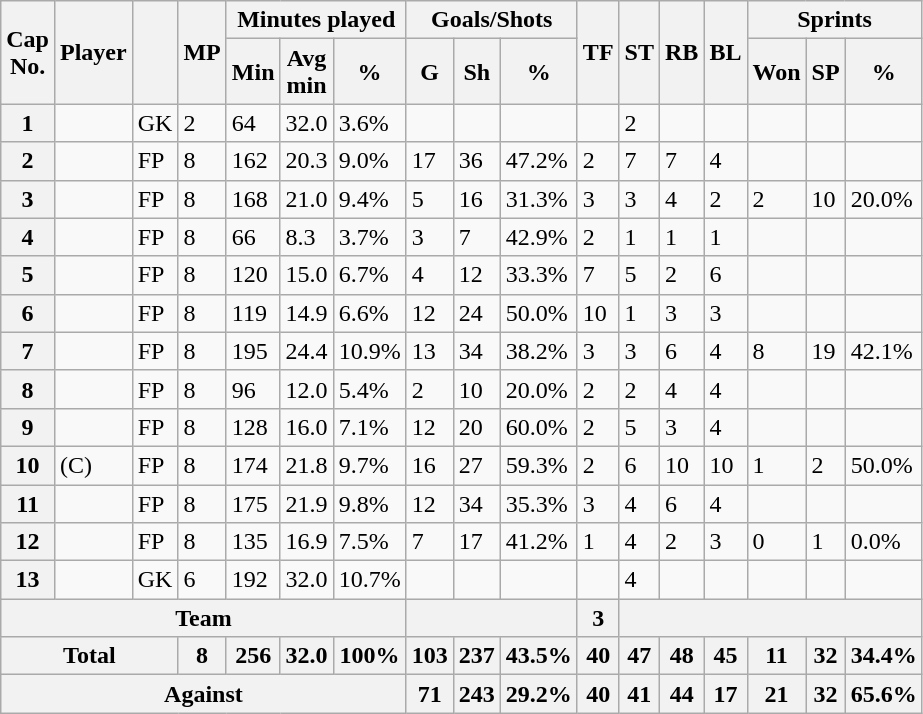<table class="wikitable sortable sticky-header-multi defaultcenter col2left" style="font-size: 100%; margin-left: 1em;">
<tr>
<th scope="col" rowspan="2">Cap<br>No.</th>
<th scope="col" rowspan="2">Player</th>
<th scope="col" rowspan="2"></th>
<th scope="col" rowspan="2">MP</th>
<th scope="colgroup" colspan="3">Minutes played</th>
<th scope="colgroup" colspan="3">Goals/Shots</th>
<th scope="col" rowspan="2">TF</th>
<th scope="col" rowspan="2">ST</th>
<th scope="col" rowspan="2">RB</th>
<th scope="col" rowspan="2">BL</th>
<th scope="colgroup" colspan="3">Sprints</th>
</tr>
<tr>
<th scope="col">Min</th>
<th scope="col">Avg<br>min</th>
<th scope="col">%</th>
<th scope="col">G</th>
<th scope="col">Sh</th>
<th scope="col">%</th>
<th scope="col">Won</th>
<th scope="col">SP</th>
<th scope="col">%</th>
</tr>
<tr>
<th scope="row">1</th>
<td></td>
<td>GK</td>
<td>2</td>
<td>64</td>
<td>32.0</td>
<td>3.6%</td>
<td></td>
<td></td>
<td></td>
<td></td>
<td>2</td>
<td></td>
<td></td>
<td></td>
<td></td>
<td></td>
</tr>
<tr>
<th scope="row">2</th>
<td></td>
<td>FP</td>
<td>8</td>
<td>162</td>
<td>20.3</td>
<td>9.0%</td>
<td>17</td>
<td>36</td>
<td>47.2%</td>
<td>2</td>
<td>7</td>
<td>7</td>
<td>4</td>
<td></td>
<td></td>
<td></td>
</tr>
<tr>
<th scope="row">3</th>
<td></td>
<td>FP</td>
<td>8</td>
<td>168</td>
<td>21.0</td>
<td>9.4%</td>
<td>5</td>
<td>16</td>
<td>31.3%</td>
<td>3</td>
<td>3</td>
<td>4</td>
<td>2</td>
<td>2</td>
<td>10</td>
<td>20.0%</td>
</tr>
<tr>
<th scope="row">4</th>
<td></td>
<td>FP</td>
<td>8</td>
<td>66</td>
<td>8.3</td>
<td>3.7%</td>
<td>3</td>
<td>7</td>
<td>42.9%</td>
<td>2</td>
<td>1</td>
<td>1</td>
<td>1</td>
<td></td>
<td></td>
<td></td>
</tr>
<tr>
<th scope="row">5</th>
<td></td>
<td>FP</td>
<td>8</td>
<td>120</td>
<td>15.0</td>
<td>6.7%</td>
<td>4</td>
<td>12</td>
<td>33.3%</td>
<td>7</td>
<td>5</td>
<td>2</td>
<td>6</td>
<td></td>
<td></td>
<td></td>
</tr>
<tr>
<th scope="row">6</th>
<td></td>
<td>FP</td>
<td>8</td>
<td>119</td>
<td>14.9</td>
<td>6.6%</td>
<td>12</td>
<td>24</td>
<td>50.0%</td>
<td>10</td>
<td>1</td>
<td>3</td>
<td>3</td>
<td></td>
<td></td>
<td></td>
</tr>
<tr>
<th scope="row">7</th>
<td></td>
<td>FP</td>
<td>8</td>
<td>195</td>
<td>24.4</td>
<td>10.9%</td>
<td>13</td>
<td>34</td>
<td>38.2%</td>
<td>3</td>
<td>3</td>
<td>6</td>
<td>4</td>
<td>8</td>
<td>19</td>
<td>42.1%</td>
</tr>
<tr>
<th scope="row">8</th>
<td></td>
<td>FP</td>
<td>8</td>
<td>96</td>
<td>12.0</td>
<td>5.4%</td>
<td>2</td>
<td>10</td>
<td>20.0%</td>
<td>2</td>
<td>2</td>
<td>4</td>
<td>4</td>
<td></td>
<td></td>
<td></td>
</tr>
<tr>
<th scope="row">9</th>
<td></td>
<td>FP</td>
<td>8</td>
<td>128</td>
<td>16.0</td>
<td>7.1%</td>
<td>12</td>
<td>20</td>
<td>60.0%</td>
<td>2</td>
<td>5</td>
<td>3</td>
<td>4</td>
<td></td>
<td></td>
<td></td>
</tr>
<tr>
<th scope="row">10</th>
<td> (C)</td>
<td>FP</td>
<td>8</td>
<td>174</td>
<td>21.8</td>
<td>9.7%</td>
<td>16</td>
<td>27</td>
<td>59.3%</td>
<td>2</td>
<td>6</td>
<td>10</td>
<td>10</td>
<td>1</td>
<td>2</td>
<td>50.0%</td>
</tr>
<tr>
<th scope="row">11</th>
<td></td>
<td>FP</td>
<td>8</td>
<td>175</td>
<td>21.9</td>
<td>9.8%</td>
<td>12</td>
<td>34</td>
<td>35.3%</td>
<td>3</td>
<td>4</td>
<td>6</td>
<td>4</td>
<td></td>
<td></td>
<td></td>
</tr>
<tr>
<th scope="row">12</th>
<td></td>
<td>FP</td>
<td>8</td>
<td>135</td>
<td>16.9</td>
<td>7.5%</td>
<td>7</td>
<td>17</td>
<td>41.2%</td>
<td>1</td>
<td>4</td>
<td>2</td>
<td>3</td>
<td>0</td>
<td>1</td>
<td>0.0%</td>
</tr>
<tr>
<th scope="row">13</th>
<td></td>
<td>GK</td>
<td>6</td>
<td>192</td>
<td>32.0</td>
<td>10.7%</td>
<td></td>
<td></td>
<td></td>
<td></td>
<td>4</td>
<td></td>
<td></td>
<td></td>
<td></td>
<td></td>
</tr>
<tr class="sortbottom">
<th colspan="7">Team</th>
<th colspan="3"></th>
<th>3</th>
<th colspan="6"></th>
</tr>
<tr class="sortbottom">
<th colspan="3">Total</th>
<th>8</th>
<th>256</th>
<th>32.0</th>
<th>100%</th>
<th>103</th>
<th>237</th>
<th>43.5%</th>
<th>40</th>
<th>47</th>
<th>48</th>
<th>45</th>
<th>11</th>
<th>32</th>
<th>34.4%</th>
</tr>
<tr class="sortbottom">
<th colspan="7">Against</th>
<th>71</th>
<th>243</th>
<th>29.2%</th>
<th>40</th>
<th>41</th>
<th>44</th>
<th>17</th>
<th>21</th>
<th>32</th>
<th>65.6%</th>
</tr>
</table>
